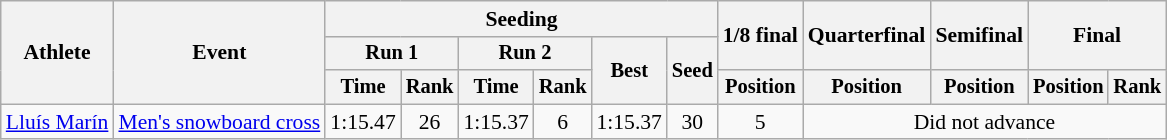<table class=wikitable style=font-size:90%>
<tr>
<th rowspan=3>Athlete</th>
<th rowspan=3>Event</th>
<th colspan=6>Seeding</th>
<th rowspan=2>1/8 final</th>
<th rowspan=2>Quarterfinal</th>
<th rowspan=2>Semifinal</th>
<th rowspan=2 colspan=2>Final</th>
</tr>
<tr style=font-size:95%>
<th colspan=2>Run 1</th>
<th colspan=2>Run 2</th>
<th rowspan=2>Best</th>
<th rowspan=2>Seed</th>
</tr>
<tr style=font-size:95%>
<th>Time</th>
<th>Rank</th>
<th>Time</th>
<th>Rank</th>
<th>Position</th>
<th>Position</th>
<th>Position</th>
<th>Position</th>
<th>Rank</th>
</tr>
<tr align=center>
<td align=left><a href='#'>Lluís Marín</a></td>
<td align=left><a href='#'>Men's snowboard cross</a></td>
<td>1:15.47</td>
<td>26</td>
<td>1:15.37</td>
<td>6</td>
<td>1:15.37</td>
<td>30</td>
<td>5</td>
<td colspan=4>Did not advance</td>
</tr>
</table>
